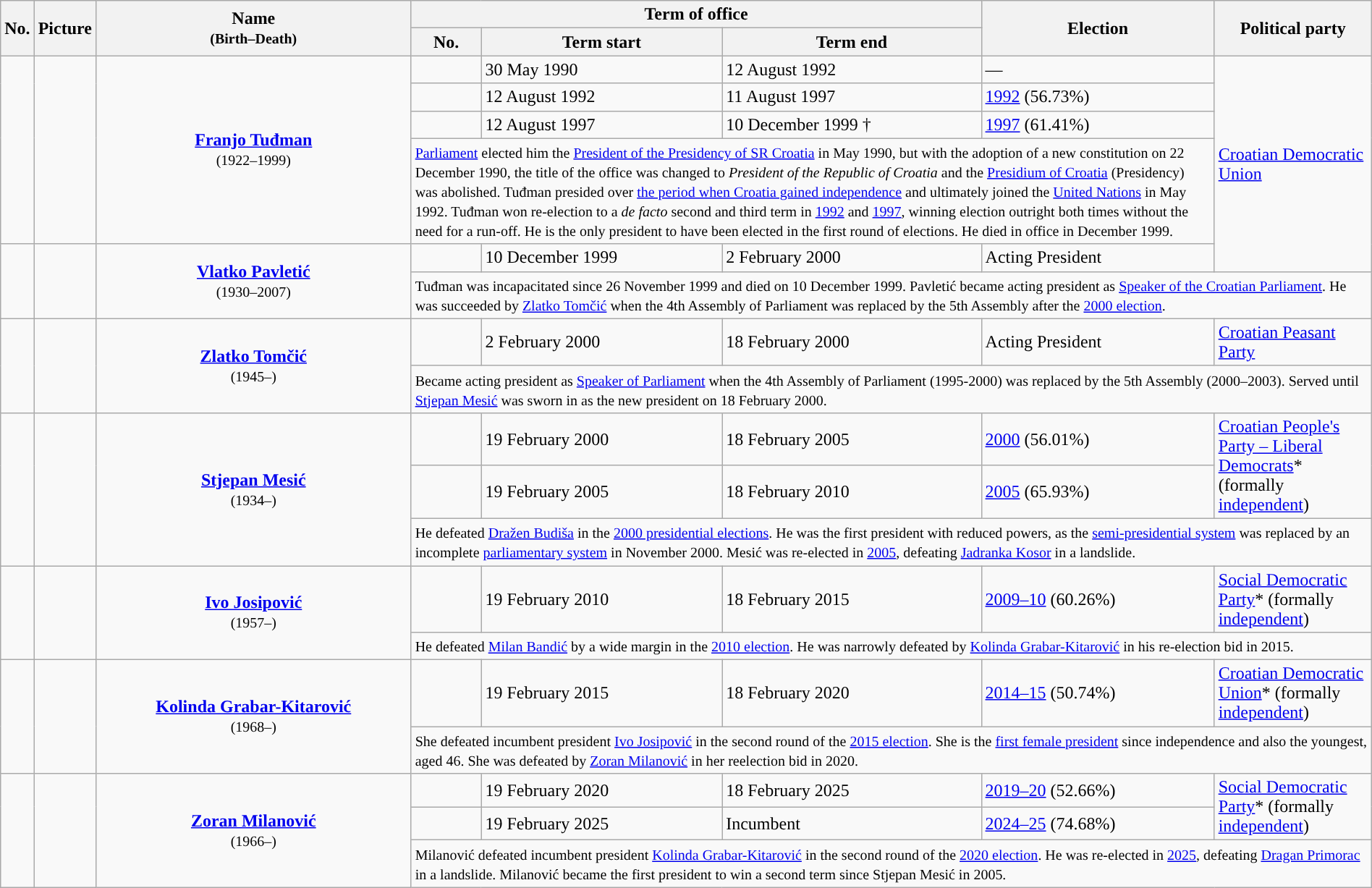<table class="wikitable" width="100%">
<tr>
<th rowspan="2">No.</th>
<th rowspan="2">Picture</th>
<th rowspan="2" width=23%>Name<br><small>(Birth–Death)</small></th>
<th colspan="3">Term of office</th>
<th rowspan="2">Election</th>
<th rowspan="2">Political party</th>
</tr>
<tr>
<th style="text-align: center;">No.</th>
<th style="text-align: center;">Term start</th>
<th style="text-align: center;">Term end</th>
</tr>
<tr>
<td rowspan="4" style="background: "></td>
<td rowspan="4" style="text-align: center;"><br></td>
<td rowspan="4" style="text-align: center;"><strong><a href='#'>Franjo Tuđman</a></strong><br><small>(1922–1999)</small></td>
<td style="background: "></td>
<td>30 May 1990</td>
<td>12 August 1992</td>
<td>—</td>
<td rowspan="5"><a href='#'>Croatian Democratic Union</a></td>
</tr>
<tr>
<td style="background: "></td>
<td>12 August 1992</td>
<td>11 August 1997</td>
<td><a href='#'>1992</a> (56.73%)</td>
</tr>
<tr>
<td style="background: "></td>
<td>12 August 1997</td>
<td>10 December 1999 †</td>
<td><a href='#'>1997</a> (61.41%)</td>
</tr>
<tr>
<td colspan="4"><small><a href='#'>Parliament</a> elected him the <a href='#'>President of the Presidency of SR Croatia</a> in May 1990, but with the adoption of a new constitution on 22 December 1990, the title of the office was changed to <em>President of the Republic of Croatia</em> and the <a href='#'>Presidium of Croatia</a> (Presidency) was abolished. Tuđman presided over <a href='#'>the period when Croatia gained independence</a> and ultimately joined the <a href='#'>United Nations</a> in May 1992. Tuđman won re-election to a <em>de facto</em> second and third term in <a href='#'>1992</a> and <a href='#'>1997</a>, winning election outright both times without the need for a run-off. He is the only president to have been elected in the first round of elections. He died in office in December 1999.</small></td>
</tr>
<tr>
<td rowspan="2" style="background: "></td>
<td rowspan="2" style="text-align: center;"></td>
<td rowspan="2" style="text-align: center;"><strong><a href='#'>Vlatko Pavletić</a></strong><br><small>(1930–2007)</small></td>
<td style="background: "></td>
<td>10 December 1999</td>
<td>2 February 2000</td>
<td>Acting President</td>
</tr>
<tr>
<td colspan="5"><small>Tuđman was incapacitated since 26 November 1999 and died on 10 December 1999. Pavletić became acting president as <a href='#'>Speaker of the Croatian Parliament</a>. He was succeeded by <a href='#'>Zlatko Tomčić</a> when the 4th Assembly of Parliament was replaced by the 5th Assembly after the <a href='#'>2000 election</a>. </small></td>
</tr>
<tr>
<td rowspan="2" style="background: "></td>
<td rowspan="2" style="text-align: center;"></td>
<td rowspan="2" style="text-align: center;"><strong><a href='#'>Zlatko Tomčić</a></strong><br><small>(1945–)</small></td>
<td style="background: "></td>
<td>2 February 2000</td>
<td>18 February 2000</td>
<td>Acting President</td>
<td><a href='#'>Croatian Peasant Party</a></td>
</tr>
<tr>
<td colspan="5"><small>Became acting president as <a href='#'>Speaker of Parliament</a> when the 4th Assembly of Parliament (1995-2000) was replaced by the 5th Assembly (2000–2003). Served until <a href='#'>Stjepan Mesić</a> was sworn in as the new president on 18 February 2000.</small></td>
</tr>
<tr>
<td rowspan="3" style="background: "></td>
<td rowspan="3" style="text-align: center;"><br></td>
<td rowspan="3" style="text-align: center;"><strong><a href='#'>Stjepan Mesić</a></strong><br><small>(1934–)</small></td>
<td style="background: "></td>
<td>19 February 2000</td>
<td>18 February 2005</td>
<td><a href='#'>2000</a> (56.01%)</td>
<td rowspan="2"><a href='#'>Croatian People's Party – Liberal Democrats</a>* (formally <a href='#'>independent</a>)</td>
</tr>
<tr>
<td style="background: "></td>
<td>19 February 2005</td>
<td>18 February 2010</td>
<td><a href='#'>2005</a> (65.93%)</td>
</tr>
<tr>
<td colspan="5"><small>He defeated <a href='#'>Dražen Budiša</a> in the <a href='#'>2000 presidential elections</a>. He was the first president with reduced powers, as the <a href='#'>semi-presidential system</a> was replaced by an incomplete <a href='#'>parliamentary system</a> in November 2000. Mesić was re-elected in <a href='#'>2005</a>, defeating <a href='#'>Jadranka Kosor</a> in a landslide.</small></td>
</tr>
<tr>
<td rowspan="2" style="background: "></td>
<td rowspan="2" style="text-align: center;"><br></td>
<td rowspan="2" style="text-align: center;"><strong><a href='#'>Ivo Josipović</a></strong><br><small>(1957–)</small></td>
<td style="background: "></td>
<td>19 February 2010</td>
<td>18 February 2015</td>
<td><a href='#'>2009–10</a> (60.26%)</td>
<td rowspan="1"><a href='#'>Social Democratic Party</a>* (formally <a href='#'>independent</a>)</td>
</tr>
<tr>
<td colspan="5"><small>He defeated <a href='#'>Milan Bandić</a> by a wide margin in the <a href='#'>2010 election</a>. He was narrowly defeated by <a href='#'>Kolinda Grabar-Kitarović</a> in his re-election bid in 2015.</small></td>
</tr>
<tr>
<td rowspan="2" style="background:"></td>
<td rowspan="2" style="text-align: center;"><br></td>
<td rowspan="2" style="text-align: center;"><strong><a href='#'>Kolinda Grabar-Kitarović</a></strong><br><small>(1968–)</small></td>
<td style="background: "></td>
<td>19 February 2015</td>
<td>18 February 2020</td>
<td><a href='#'>2014–15</a> (50.74%)</td>
<td><a href='#'>Croatian Democratic Union</a>* (formally <a href='#'>independent</a>)</td>
</tr>
<tr>
<td colspan="5"><small>She defeated incumbent president <a href='#'>Ivo Josipović</a> in the second round of the <a href='#'>2015 election</a>. She is the <a href='#'>first female president</a> since independence and also the youngest, aged 46. She was defeated by <a href='#'>Zoran Milanović</a> in her reelection bid in 2020.</small></td>
</tr>
<tr>
<td rowspan="3" style="background: "></td>
<td rowspan="3" style="text-align: center;"><br></td>
<td rowspan="3" style="text-align: center;"><strong><a href='#'>Zoran Milanović</a></strong><br><small>(1966–)</small></td>
<td style="background: "></td>
<td>19 February 2020</td>
<td>18 February 2025</td>
<td><a href='#'>2019–20</a> (52.66%)</td>
<td rowspan="2"><a href='#'>Social Democratic Party</a>* (formally <a href='#'>independent</a>)</td>
</tr>
<tr>
<td style="background: "></td>
<td>19 February 2025</td>
<td>Incumbent</td>
<td><a href='#'>2024–25</a> (74.68%)</td>
</tr>
<tr>
<td colspan="5"><small>Milanović defeated incumbent president <a href='#'>Kolinda Grabar-Kitarović</a> in the second round of the <a href='#'>2020 election</a>. He was re-elected in <a href='#'>2025</a>, defeating <a href='#'>Dragan Primorac</a> in a landslide. Milanović became the first president to win a second term since Stjepan Mesić in 2005.</small></td>
</tr>
</table>
